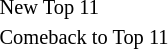<table class="toccolours" style="font-size: 85%; white-space: nowrap;">
<tr>
<td></td>
<td>New Top 11</td>
</tr>
<tr>
<td></td>
<td>Comeback to Top 11</td>
</tr>
</table>
